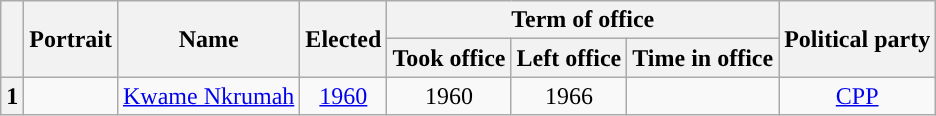<table class="wikitable" style="text-align:center">
<tr>
<th rowspan="2"></th>
<th rowspan="2">Portrait</th>
<th rowspan="2">Name<br></th>
<th rowspan="2">Elected</th>
<th colspan="3">Term of office</th>
<th rowspan="2">Political party</th>
</tr>
<tr>
<th>Took office</th>
<th>Left office</th>
<th>Time in office</th>
</tr>
<tr>
<th style="background:">1</th>
<td></td>
<td><a href='#'>Kwame Nkrumah</a><br></td>
<td><a href='#'>1960</a><br></td>
<td> 1960</td>
<td> 1966<br></td>
<td></td>
<td><a href='#'>CPP</a></td>
</tr>
</table>
